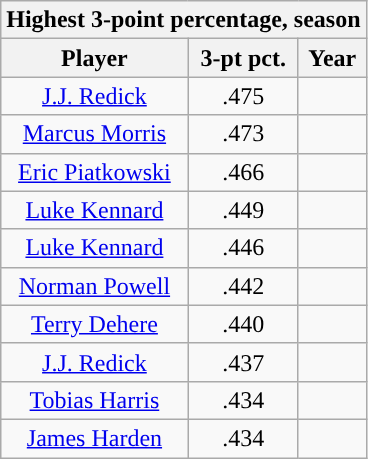<table class="wikitable sortable" style="text-align:center">
<tr>
<th colspan="3">Highest 3-point percentage, season</th>
</tr>
<tr>
<th>Player</th>
<th>3-pt pct.</th>
<th>Year</th>
</tr>
<tr>
<td><a href='#'>J.J. Redick</a></td>
<td>.475</td>
<td></td>
</tr>
<tr>
<td><a href='#'>Marcus Morris</a></td>
<td>.473</td>
<td></td>
</tr>
<tr>
<td><a href='#'>Eric Piatkowski</a></td>
<td>.466</td>
<td></td>
</tr>
<tr>
<td><a href='#'>Luke Kennard</a></td>
<td>.449</td>
<td></td>
</tr>
<tr>
<td><a href='#'>Luke Kennard</a></td>
<td>.446</td>
<td></td>
</tr>
<tr>
<td><a href='#'>Norman Powell</a></td>
<td>.442</td>
<td></td>
</tr>
<tr>
<td><a href='#'>Terry Dehere</a></td>
<td>.440</td>
<td></td>
</tr>
<tr>
<td><a href='#'>J.J. Redick</a></td>
<td>.437</td>
<td></td>
</tr>
<tr>
<td><a href='#'>Tobias Harris</a></td>
<td>.434</td>
<td></td>
</tr>
<tr>
<td><a href='#'>James Harden</a></td>
<td>.434</td>
<td></td>
</tr>
</table>
